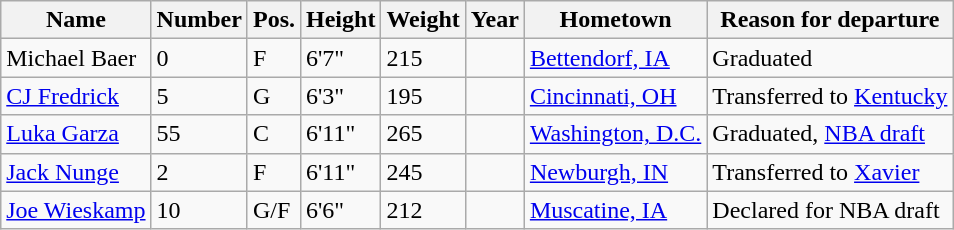<table class="wikitable sortable" border="1">
<tr>
<th>Name</th>
<th>Number</th>
<th>Pos.</th>
<th>Height</th>
<th>Weight</th>
<th>Year</th>
<th>Hometown</th>
<th class="unsortable">Reason for departure</th>
</tr>
<tr>
<td>Michael Baer</td>
<td>0</td>
<td>F</td>
<td>6'7"</td>
<td>215</td>
<td></td>
<td><a href='#'>Bettendorf, IA</a></td>
<td>Graduated</td>
</tr>
<tr>
<td><a href='#'>CJ Fredrick</a></td>
<td>5</td>
<td>G</td>
<td>6'3"</td>
<td>195</td>
<td></td>
<td><a href='#'>Cincinnati, OH</a></td>
<td>Transferred to <a href='#'>Kentucky</a></td>
</tr>
<tr>
<td><a href='#'>Luka Garza</a></td>
<td>55</td>
<td>C</td>
<td>6'11"</td>
<td>265</td>
<td></td>
<td><a href='#'>Washington, D.C.</a></td>
<td>Graduated, <a href='#'>NBA draft</a></td>
</tr>
<tr>
<td><a href='#'>Jack Nunge</a></td>
<td>2</td>
<td>F</td>
<td>6'11"</td>
<td>245</td>
<td></td>
<td><a href='#'>Newburgh, IN</a></td>
<td>Transferred to <a href='#'>Xavier</a></td>
</tr>
<tr>
<td><a href='#'>Joe Wieskamp</a></td>
<td>10</td>
<td>G/F</td>
<td>6'6"</td>
<td>212</td>
<td></td>
<td><a href='#'>Muscatine, IA</a></td>
<td>Declared for NBA draft</td>
</tr>
</table>
